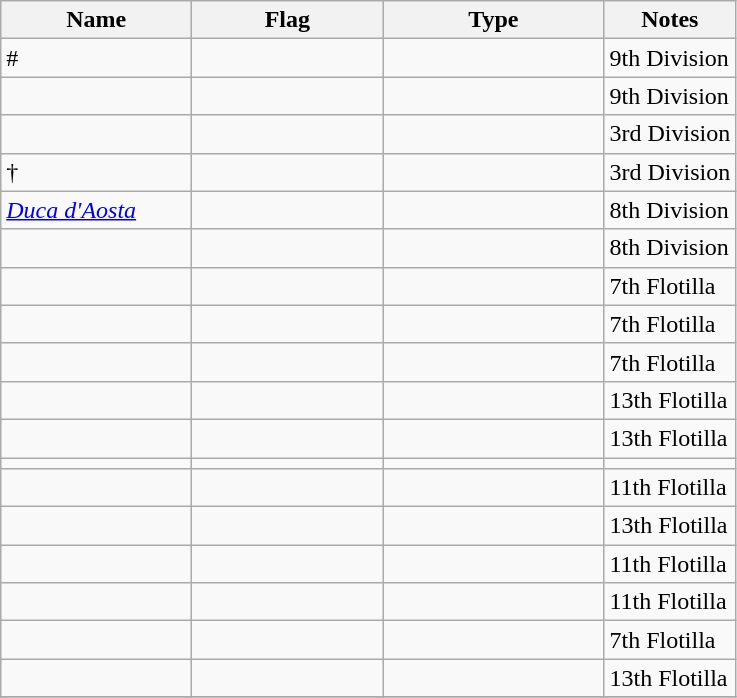<table class="wikitable sortable">
<tr>
<th scope="col" width="120px">Name</th>
<th scope="col" width="120px">Flag</th>
<th scope="col" width="140px">Type</th>
<th>Notes</th>
</tr>
<tr>
<td align="left"> #</td>
<td align="left"></td>
<td align="left"></td>
<td align="left">9th Division</td>
</tr>
<tr>
<td align="left"></td>
<td align="left"></td>
<td align="left"></td>
<td align="left">9th Division</td>
</tr>
<tr>
<td align="left"></td>
<td align="left"></td>
<td align="left"></td>
<td align="left">3rd Division</td>
</tr>
<tr>
<td align="left">†</td>
<td align="left"></td>
<td align="left"></td>
<td align="left">3rd Division</td>
</tr>
<tr>
<td align="left"><a href='#'><em>Duca d'Aosta</em></a></td>
<td align="left"></td>
<td align="left"></td>
<td align="left">8th Division</td>
</tr>
<tr>
<td align="left"></td>
<td align="left"></td>
<td align="left"></td>
<td align="left">8th Division</td>
</tr>
<tr>
<td align="left"></td>
<td align="left"></td>
<td align="left"></td>
<td align="left">7th Flotilla</td>
</tr>
<tr>
<td align="left"></td>
<td align="left"></td>
<td align="left"></td>
<td align="left">7th Flotilla</td>
</tr>
<tr>
<td align="left"></td>
<td align="left"></td>
<td align="left"></td>
<td align="left">7th Flotilla</td>
</tr>
<tr>
<td align="left"></td>
<td align="left"></td>
<td align="left"></td>
<td align="left">13th Flotilla</td>
</tr>
<tr>
<td align="left"></td>
<td align="left"></td>
<td align="left"></td>
<td align="left">13th Flotilla</td>
</tr>
<tr>
<td align="left"></td>
<td align="left"></td>
<td align="left"></td>
<td align="left"></td>
</tr>
<tr>
<td align="left"></td>
<td align="left"></td>
<td align="left"></td>
<td align="left">11th Flotilla</td>
</tr>
<tr>
<td align="left"></td>
<td align="left"></td>
<td align="left"></td>
<td align="left">13th Flotilla</td>
</tr>
<tr>
<td align="left"></td>
<td align="left"></td>
<td align="left"></td>
<td align="left">11th Flotilla</td>
</tr>
<tr>
<td align="left"></td>
<td align="left"></td>
<td align="left"></td>
<td align="left">11th Flotilla</td>
</tr>
<tr>
<td align="left"></td>
<td align="left"></td>
<td align="left"></td>
<td align="left">7th Flotilla</td>
</tr>
<tr>
<td align="left"></td>
<td align="left"></td>
<td align="left"></td>
<td align="left">13th Flotilla</td>
</tr>
<tr>
</tr>
</table>
